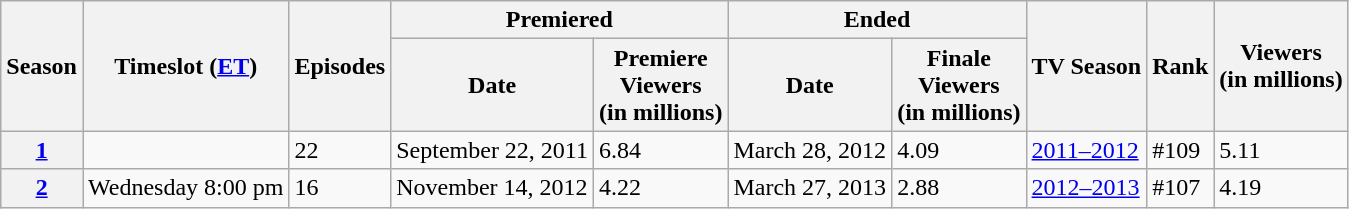<table class="wikitable">
<tr>
<th scope="col" rowspan="2">Season</th>
<th scope="col" rowspan="2">Timeslot (<a href='#'>ET</a>)</th>
<th scope="col" rowspan="2">Episodes</th>
<th scope="col" colspan=2>Premiered</th>
<th scope="col" colspan=2>Ended</th>
<th scope="col" rowspan="2">TV Season</th>
<th scope="col" background:#ffdead;" rowspan="2">Rank</th>
<th scope="col" background:#ffdead;" rowspan="2">Viewers<br>(in millions)</th>
</tr>
<tr>
<th scope="col">Date</th>
<th scope="col">Premiere<br>Viewers<br>(in millions)</th>
<th scope="col">Date</th>
<th scope="col">Finale<br>Viewers<br>(in millions)</th>
</tr>
<tr>
<th scope="row"><a href='#'>1</a></th>
<td></td>
<td>22</td>
<td>September 22, 2011</td>
<td>6.84</td>
<td>March 28, 2012</td>
<td>4.09</td>
<td><a href='#'>2011–2012</a></td>
<td>#109</td>
<td>5.11</td>
</tr>
<tr>
<th scope="row"><a href='#'>2</a></th>
<td>Wednesday 8:00 pm</td>
<td>16</td>
<td>November 14, 2012</td>
<td>4.22</td>
<td>March 27, 2013</td>
<td>2.88</td>
<td><a href='#'>2012–2013</a></td>
<td>#107</td>
<td>4.19</td>
</tr>
</table>
